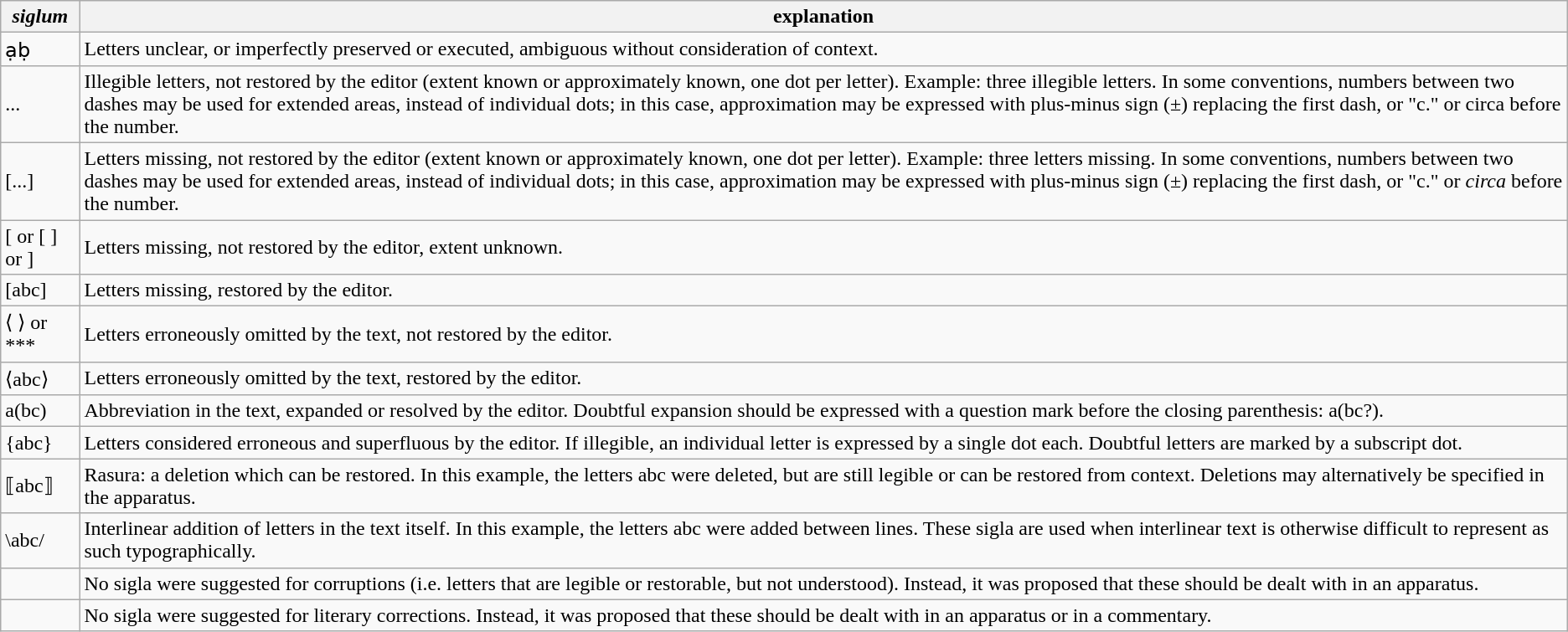<table class="wikitable">
<tr>
<th><em>siglum</em></th>
<th>explanation</th>
</tr>
<tr>
<td>ạḅ</td>
<td>Letters unclear, or imperfectly preserved or executed, ambiguous without consideration of context.</td>
</tr>
<tr>
<td>...</td>
<td>Illegible letters, not restored by the editor (extent known or approximately known, one dot per letter). Example: three illegible letters.  In some conventions, numbers between two dashes may be used for extended areas, instead of individual dots; in this case, approximation may be expressed with plus-minus sign (±) replacing the first dash, or "c." or circa before the number.</td>
</tr>
<tr>
<td>[...]</td>
<td>Letters missing, not restored by the editor (extent known or approximately known, one dot per letter). Example: three letters missing.  In some conventions, numbers between two dashes may be used for extended areas, instead of individual dots; in this case, approximation may be expressed with plus-minus sign (±) replacing the first dash, or "c." or <em>circa</em> before the number.</td>
</tr>
<tr>
<td>[ or [ ] or ]</td>
<td>Letters missing, not restored by the editor, extent unknown.</td>
</tr>
<tr>
<td>[abc]</td>
<td>Letters missing, restored by the editor.</td>
</tr>
<tr>
<td>⟨ ⟩ or ***</td>
<td>Letters erroneously omitted by the text, not restored by the editor.</td>
</tr>
<tr>
<td>⟨abc⟩</td>
<td>Letters erroneously omitted by the text, restored by the editor.</td>
</tr>
<tr>
<td>a(bc)</td>
<td>Abbreviation in the text, expanded or resolved by the editor.  Doubtful expansion should be expressed with a question mark before the closing parenthesis: a(bc?).</td>
</tr>
<tr>
<td>{abc}</td>
<td>Letters considered erroneous and superfluous by the editor.  If illegible, an individual letter is expressed by a single dot each.  Doubtful letters are marked by a subscript dot.</td>
</tr>
<tr>
<td>⟦abc⟧</td>
<td>Rasura: a deletion which can be restored.  In this example, the letters abc were deleted, but are still legible or can be restored from context.  Deletions may alternatively be specified in the apparatus.</td>
</tr>
<tr>
<td>\abc/</td>
<td>Interlinear addition of letters in the text itself.  In this example, the letters abc were added between lines.  These sigla are used when interlinear text is otherwise difficult to represent as such typographically.</td>
</tr>
<tr>
<td></td>
<td>No sigla were suggested for corruptions (i.e. letters that are legible or restorable, but not understood). Instead, it was proposed that these should be dealt with in an apparatus.</td>
</tr>
<tr>
<td></td>
<td>No sigla were suggested for literary corrections.  Instead, it was proposed that these should be dealt with in an apparatus or in a commentary.</td>
</tr>
</table>
